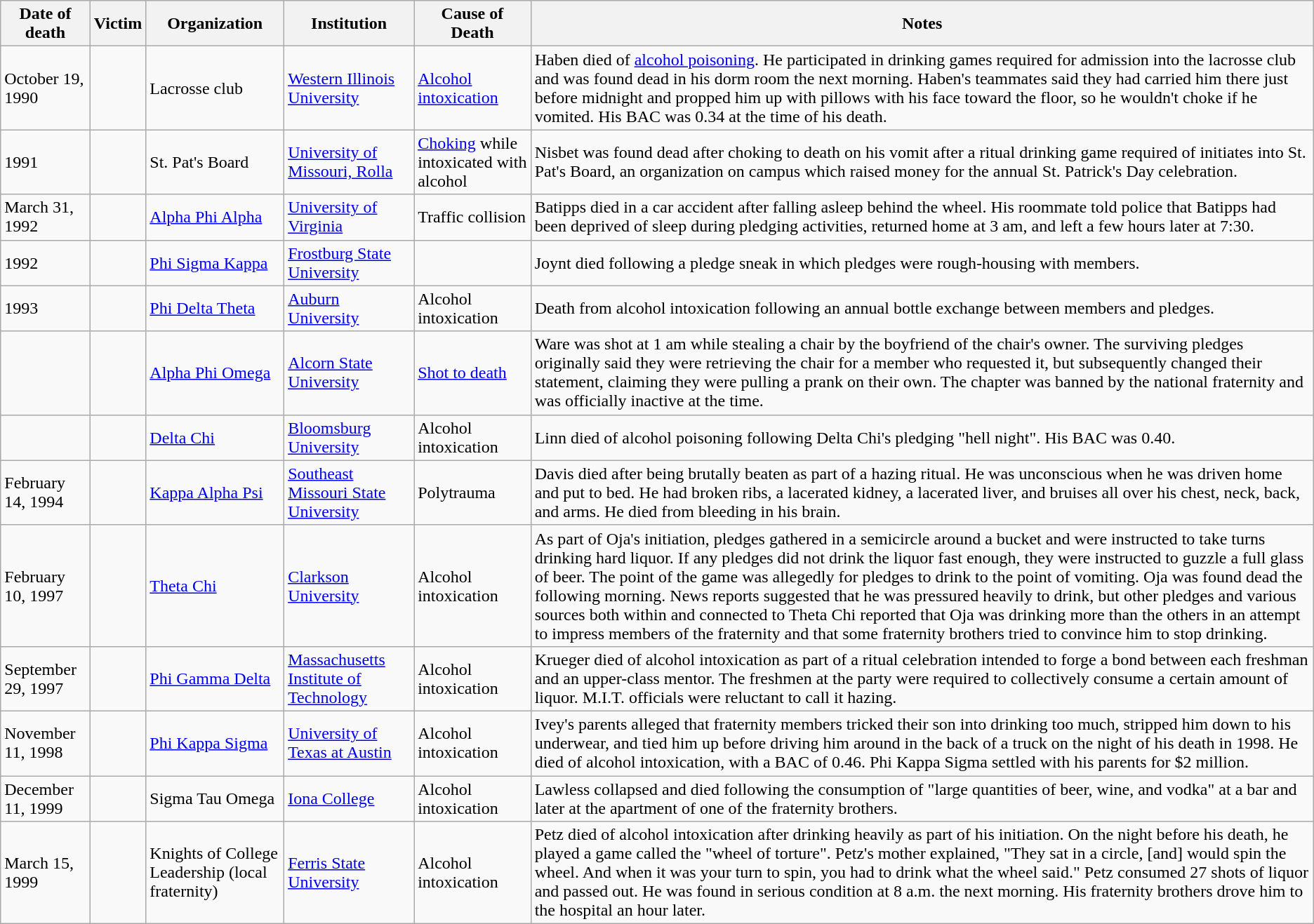<table class="wikitable sortable">
<tr>
<th>Date of death</th>
<th>Victim</th>
<th>Organization</th>
<th>Institution</th>
<th>Cause of Death</th>
<th>Notes</th>
</tr>
<tr>
<td>October 19, 1990</td>
<td></td>
<td>Lacrosse club</td>
<td><a href='#'>Western Illinois University</a></td>
<td><a href='#'>Alcohol intoxication</a></td>
<td>Haben died of <a href='#'>alcohol poisoning</a>. He participated in drinking games required for admission into the lacrosse club and was found dead in his dorm room the next morning. Haben's teammates said they had carried him there just before midnight and propped him up with pillows with his face toward the floor, so he wouldn't choke if he vomited. His BAC was 0.34 at the time of his death.</td>
</tr>
<tr>
<td>1991</td>
<td></td>
<td>St. Pat's Board</td>
<td><a href='#'>University of Missouri, Rolla</a></td>
<td><a href='#'>Choking</a> while intoxicated with alcohol</td>
<td>Nisbet was found dead after choking to death on his vomit after a ritual drinking game required of initiates into St. Pat's Board, an organization on campus which raised money for the annual St. Patrick's Day celebration.</td>
</tr>
<tr>
<td>March 31, 1992</td>
<td></td>
<td><a href='#'>Alpha Phi Alpha</a></td>
<td><a href='#'>University of Virginia</a></td>
<td>Traffic collision</td>
<td>Batipps died in a car accident after falling asleep behind the wheel. His roommate told police that Batipps had been deprived of sleep during pledging activities, returned home at 3 am, and left a few hours later at 7:30.</td>
</tr>
<tr>
<td>1992</td>
<td></td>
<td><a href='#'>Phi Sigma Kappa</a></td>
<td><a href='#'>Frostburg State University</a></td>
<td></td>
<td>Joynt died following a pledge sneak in which pledges were rough-housing with members.</td>
</tr>
<tr>
<td>1993</td>
<td></td>
<td><a href='#'>Phi Delta Theta</a></td>
<td><a href='#'>Auburn University</a></td>
<td>Alcohol intoxication</td>
<td>Death from alcohol intoxication following an annual bottle exchange between members and pledges.</td>
</tr>
<tr>
<td></td>
<td></td>
<td><a href='#'>Alpha Phi Omega</a></td>
<td><a href='#'>Alcorn State University</a></td>
<td><a href='#'>Shot to death</a></td>
<td>Ware was shot at 1 am while stealing a chair by the boyfriend of the chair's owner. The surviving pledges originally said they were retrieving the chair for a member who requested it, but subsequently changed their statement, claiming they were pulling a prank on their own. The chapter was banned by the national fraternity and was officially inactive at the time.</td>
</tr>
<tr>
<td></td>
<td></td>
<td><a href='#'>Delta Chi</a></td>
<td><a href='#'>Bloomsburg University</a></td>
<td>Alcohol intoxication</td>
<td>Linn died of alcohol poisoning following Delta Chi's pledging "hell night". His BAC was 0.40.</td>
</tr>
<tr>
<td>February 14, 1994</td>
<td></td>
<td><a href='#'>Kappa Alpha Psi</a></td>
<td><a href='#'>Southeast Missouri State University</a></td>
<td>Polytrauma</td>
<td>Davis died after being brutally beaten as part of a hazing ritual. He was unconscious when he was driven home and put to bed. He had broken ribs, a lacerated kidney, a lacerated liver, and bruises all over his chest, neck, back, and arms. He died from bleeding in his brain.</td>
</tr>
<tr>
<td>February 10, 1997</td>
<td></td>
<td><a href='#'>Theta Chi</a></td>
<td><a href='#'>Clarkson University</a></td>
<td>Alcohol intoxication</td>
<td>As part of Oja's initiation, pledges gathered in a semicircle around a bucket and were instructed to take turns drinking hard liquor. If any pledges did not drink the liquor fast enough, they were instructed to guzzle a full glass of beer. The point of the game was allegedly for pledges to drink to the point of vomiting. Oja was found dead the following morning. News reports suggested that he was pressured heavily to drink, but other pledges and various sources both within and connected to Theta Chi reported that Oja was drinking more than the others in an attempt to impress members of the fraternity and that some fraternity brothers tried to convince him to stop drinking.</td>
</tr>
<tr>
<td>September 29, 1997</td>
<td></td>
<td><a href='#'>Phi Gamma Delta</a></td>
<td><a href='#'>Massachusetts Institute of Technology</a></td>
<td>Alcohol intoxication</td>
<td>Krueger died of alcohol intoxication as part of a ritual celebration intended to forge a bond between each freshman and an upper-class mentor. The freshmen at the party were required to collectively consume a certain amount of liquor. M.I.T. officials were reluctant to call it hazing.</td>
</tr>
<tr>
<td>November 11, 1998</td>
<td></td>
<td><a href='#'>Phi Kappa Sigma</a></td>
<td><a href='#'>University of Texas at Austin</a></td>
<td>Alcohol intoxication</td>
<td>Ivey's parents alleged that fraternity members tricked their son into drinking too much, stripped him down to his underwear, and tied him up before driving him around in the back of a truck on the night of his death in 1998. He died of alcohol intoxication, with a BAC of 0.46. Phi Kappa Sigma settled with his parents for $2 million.</td>
</tr>
<tr>
<td>December 11, 1999</td>
<td></td>
<td>Sigma Tau Omega</td>
<td><a href='#'>Iona College</a></td>
<td>Alcohol intoxication</td>
<td>Lawless collapsed and died following the consumption of "large quantities of beer, wine, and vodka" at a bar and later at the apartment of one of the fraternity brothers.</td>
</tr>
<tr>
<td>March 15, 1999</td>
<td></td>
<td>Knights of College Leadership (local fraternity)</td>
<td><a href='#'>Ferris State University</a></td>
<td>Alcohol intoxication</td>
<td>Petz died of alcohol intoxication after drinking heavily as part of his initiation. On the night before his death, he played a game called the "wheel of torture". Petz's mother explained, "They sat in a circle, [and] would spin the wheel. And when it was your turn to spin, you had to drink what the wheel said." Petz consumed 27 shots of liquor and passed out. He was found in serious condition at 8 a.m. the next morning. His fraternity brothers drove him to the hospital an hour later.</td>
</tr>
</table>
